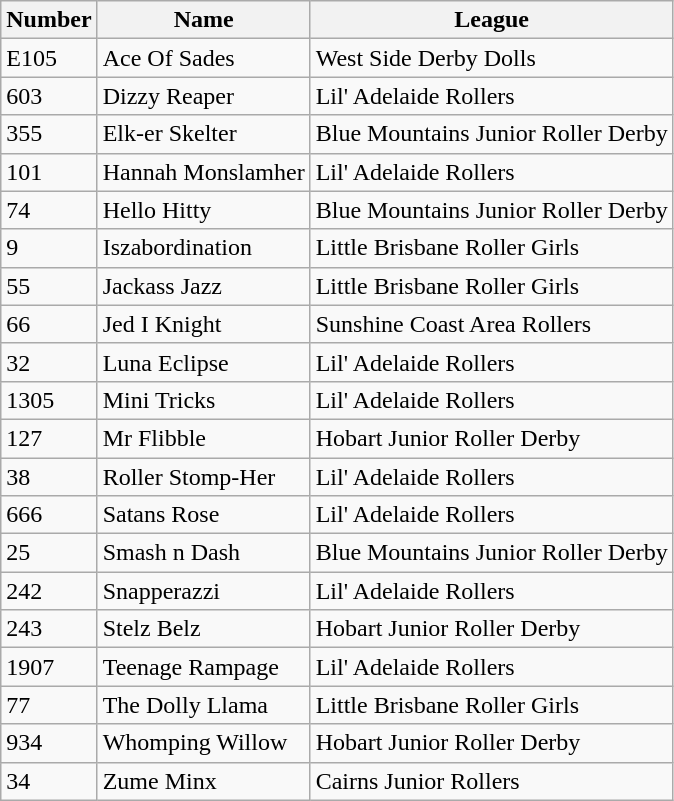<table class="wikitable sortable">
<tr>
<th>Number</th>
<th>Name</th>
<th>League</th>
</tr>
<tr>
<td>E105</td>
<td>Ace Of Sades</td>
<td>West Side Derby Dolls</td>
</tr>
<tr>
<td>603</td>
<td>Dizzy Reaper</td>
<td>Lil' Adelaide Rollers</td>
</tr>
<tr>
<td>355</td>
<td>Elk-er Skelter</td>
<td>Blue Mountains Junior Roller Derby</td>
</tr>
<tr>
<td>101</td>
<td>Hannah Monslamher</td>
<td>Lil' Adelaide Rollers</td>
</tr>
<tr>
<td>74</td>
<td>Hello Hitty</td>
<td>Blue Mountains Junior Roller Derby</td>
</tr>
<tr>
<td>9</td>
<td>Iszabordination</td>
<td>Little Brisbane Roller Girls</td>
</tr>
<tr>
<td>55</td>
<td>Jackass Jazz</td>
<td>Little Brisbane Roller Girls</td>
</tr>
<tr>
<td>66</td>
<td>Jed I Knight</td>
<td>Sunshine Coast Area Rollers</td>
</tr>
<tr>
<td>32</td>
<td>Luna Eclipse</td>
<td>Lil' Adelaide Rollers</td>
</tr>
<tr>
<td>1305</td>
<td>Mini Tricks</td>
<td>Lil' Adelaide Rollers</td>
</tr>
<tr>
<td>127</td>
<td>Mr Flibble</td>
<td>Hobart Junior Roller Derby</td>
</tr>
<tr>
<td>38</td>
<td>Roller Stomp-Her</td>
<td>Lil' Adelaide Rollers</td>
</tr>
<tr>
<td>666</td>
<td>Satans Rose</td>
<td>Lil' Adelaide Rollers</td>
</tr>
<tr>
<td>25</td>
<td>Smash n Dash</td>
<td>Blue Mountains Junior Roller Derby</td>
</tr>
<tr>
<td>242</td>
<td>Snapperazzi</td>
<td>Lil' Adelaide Rollers</td>
</tr>
<tr>
<td>243</td>
<td>Stelz Belz</td>
<td>Hobart Junior Roller Derby</td>
</tr>
<tr>
<td>1907</td>
<td>Teenage Rampage</td>
<td>Lil' Adelaide Rollers</td>
</tr>
<tr>
<td>77</td>
<td>The Dolly Llama</td>
<td>Little Brisbane Roller Girls</td>
</tr>
<tr>
<td>934</td>
<td>Whomping Willow</td>
<td>Hobart Junior Roller Derby</td>
</tr>
<tr>
<td>34</td>
<td>Zume Minx</td>
<td>Cairns Junior Rollers</td>
</tr>
</table>
